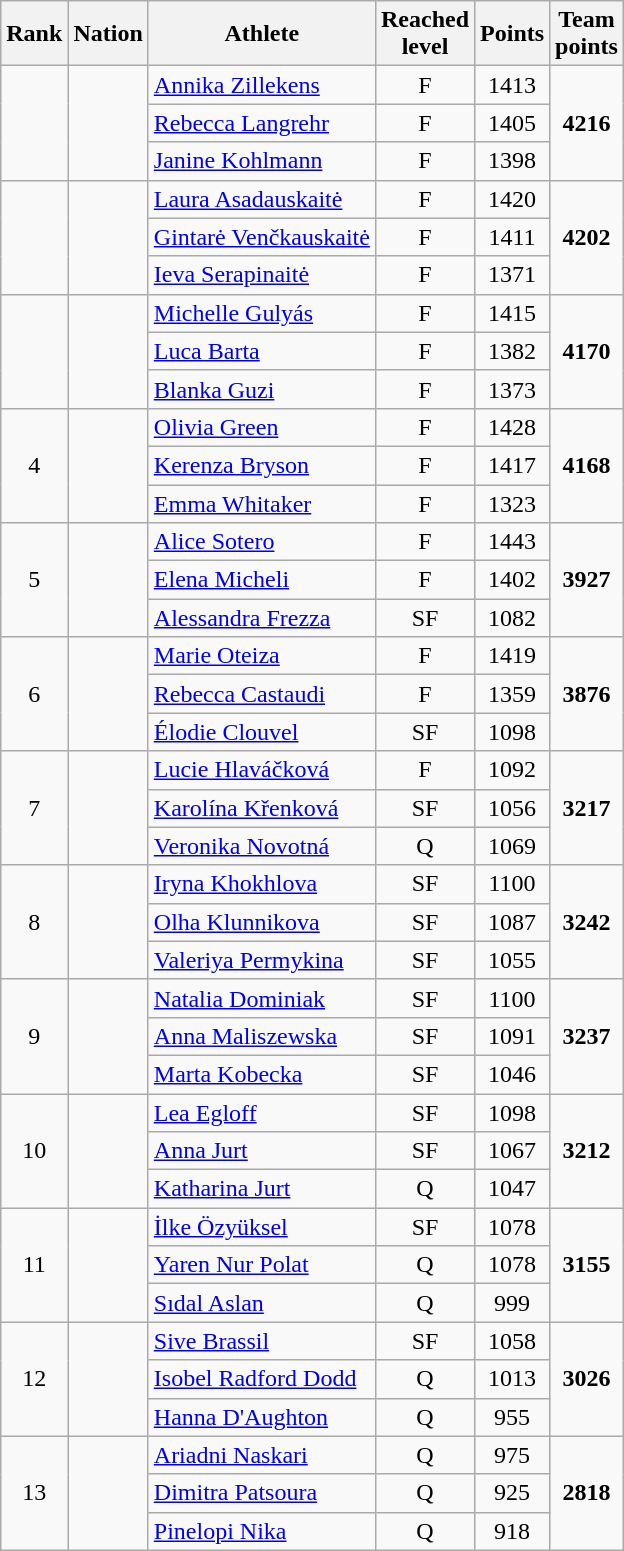<table style="text-align:center" class="wikitable sortable">
<tr>
<th>Rank</th>
<th>Nation</th>
<th>Athlete</th>
<th>Reached<br>level</th>
<th>Points</th>
<th>Team<br>points</th>
</tr>
<tr>
<td rowspan=3></td>
<td rowspan=3 align=left></td>
<td align=left><a href='#'>Annika Zillekens</a></td>
<td>F</td>
<td>1413</td>
<td rowspan=3><strong>4216</strong></td>
</tr>
<tr>
<td align=left><a href='#'>Rebecca Langrehr</a></td>
<td>F</td>
<td>1405</td>
</tr>
<tr>
<td align=left><a href='#'>Janine Kohlmann</a></td>
<td>F</td>
<td>1398</td>
</tr>
<tr>
<td rowspan=3></td>
<td rowspan=3 align=left></td>
<td align=left><a href='#'>Laura Asadauskaitė</a></td>
<td>F</td>
<td>1420</td>
<td rowspan=3><strong>4202</strong></td>
</tr>
<tr>
<td align=left><a href='#'>Gintarė Venčkauskaitė</a></td>
<td>F</td>
<td>1411</td>
</tr>
<tr>
<td align=left><a href='#'>Ieva Serapinaitė</a></td>
<td>F</td>
<td>1371</td>
</tr>
<tr>
<td rowspan=3></td>
<td rowspan=3 align=left></td>
<td align=left><a href='#'>Michelle Gulyás</a></td>
<td>F</td>
<td>1415</td>
<td rowspan=3><strong>4170</strong></td>
</tr>
<tr>
<td align=left><a href='#'>Luca Barta</a></td>
<td>F</td>
<td>1382</td>
</tr>
<tr>
<td align=left><a href='#'>Blanka Guzi</a></td>
<td>F</td>
<td>1373</td>
</tr>
<tr>
<td rowspan=3>4</td>
<td rowspan=3 align=left></td>
<td align=left><a href='#'>Olivia Green</a></td>
<td>F</td>
<td>1428</td>
<td rowspan=3><strong>4168</strong></td>
</tr>
<tr>
<td align=left><a href='#'>Kerenza Bryson</a></td>
<td>F</td>
<td>1417</td>
</tr>
<tr>
<td align=left><a href='#'>Emma Whitaker</a></td>
<td>F</td>
<td>1323</td>
</tr>
<tr>
<td rowspan=3>5</td>
<td rowspan=3 align=left></td>
<td align=left><a href='#'>Alice Sotero</a></td>
<td>F</td>
<td>1443</td>
<td rowspan=3><strong>3927</strong></td>
</tr>
<tr>
<td align=left><a href='#'>Elena Micheli</a></td>
<td>F</td>
<td>1402</td>
</tr>
<tr>
<td align=left><a href='#'>Alessandra Frezza</a></td>
<td>SF</td>
<td>1082</td>
</tr>
<tr>
<td rowspan=3>6</td>
<td rowspan=3 align=left></td>
<td align=left><a href='#'>Marie Oteiza</a></td>
<td>F</td>
<td>1419</td>
<td rowspan=3><strong>3876</strong></td>
</tr>
<tr>
<td align=left><a href='#'>Rebecca Castaudi</a></td>
<td>F</td>
<td>1359</td>
</tr>
<tr>
<td align=left><a href='#'>Élodie Clouvel</a></td>
<td>SF</td>
<td>1098</td>
</tr>
<tr>
<td rowspan=3>7</td>
<td rowspan=3 align=left></td>
<td align=left><a href='#'>Lucie Hlaváčková</a></td>
<td>F</td>
<td>1092</td>
<td rowspan=3><strong>3217</strong></td>
</tr>
<tr>
<td align=left><a href='#'>Karolína Křenková</a></td>
<td>SF</td>
<td>1056</td>
</tr>
<tr>
<td align=left><a href='#'>Veronika Novotná</a></td>
<td>Q</td>
<td>1069</td>
</tr>
<tr>
<td rowspan=3>8</td>
<td rowspan=3 align=left></td>
<td align=left><a href='#'>Iryna Khokhlova</a></td>
<td>SF</td>
<td>1100</td>
<td rowspan=3><strong>3242</strong></td>
</tr>
<tr>
<td align=left><a href='#'>Olha Klunnikova</a></td>
<td>SF</td>
<td>1087</td>
</tr>
<tr>
<td align=left><a href='#'>Valeriya Permykina</a></td>
<td>SF</td>
<td>1055</td>
</tr>
<tr>
<td rowspan=3>9</td>
<td rowspan=3 align=left></td>
<td align=left><a href='#'>Natalia Dominiak</a></td>
<td>SF</td>
<td>1100</td>
<td rowspan=3><strong>3237</strong></td>
</tr>
<tr>
<td align=left><a href='#'>Anna Maliszewska</a></td>
<td>SF</td>
<td>1091</td>
</tr>
<tr>
<td align=left><a href='#'>Marta Kobecka</a></td>
<td>SF</td>
<td>1046</td>
</tr>
<tr>
<td rowspan=3>10</td>
<td rowspan=3 align=left></td>
<td align=left><a href='#'>Lea Egloff</a></td>
<td>SF</td>
<td>1098</td>
<td rowspan=3><strong>3212</strong></td>
</tr>
<tr>
<td align=left><a href='#'>Anna Jurt</a></td>
<td>SF</td>
<td>1067</td>
</tr>
<tr>
<td align=left><a href='#'>Katharina Jurt</a></td>
<td>Q</td>
<td>1047</td>
</tr>
<tr>
<td rowspan=3>11</td>
<td rowspan=3 align=left></td>
<td align=left><a href='#'>İlke Özyüksel</a></td>
<td>SF</td>
<td>1078</td>
<td rowspan=3><strong>3155</strong></td>
</tr>
<tr>
<td align=left><a href='#'>Yaren Nur Polat</a></td>
<td>Q</td>
<td>1078</td>
</tr>
<tr>
<td align=left><a href='#'>Sıdal Aslan</a></td>
<td>Q</td>
<td>999</td>
</tr>
<tr>
<td rowspan=3>12</td>
<td rowspan=3 align=left></td>
<td align=left><a href='#'>Sive Brassil</a></td>
<td>SF</td>
<td>1058</td>
<td rowspan=3><strong>3026</strong></td>
</tr>
<tr>
<td align=left><a href='#'>Isobel Radford Dodd</a></td>
<td>Q</td>
<td>1013</td>
</tr>
<tr>
<td align=left><a href='#'>Hanna D'Aughton</a></td>
<td>Q</td>
<td>955</td>
</tr>
<tr>
<td rowspan=3>13</td>
<td rowspan=3 align=left></td>
<td align=left><a href='#'>Ariadni Naskari</a></td>
<td>Q</td>
<td>975</td>
<td rowspan=3><strong>2818</strong></td>
</tr>
<tr>
<td align=left><a href='#'>Dimitra Patsoura</a></td>
<td>Q</td>
<td>925</td>
</tr>
<tr>
<td align=left><a href='#'>Pinelopi Nika</a></td>
<td>Q</td>
<td>918</td>
</tr>
</table>
